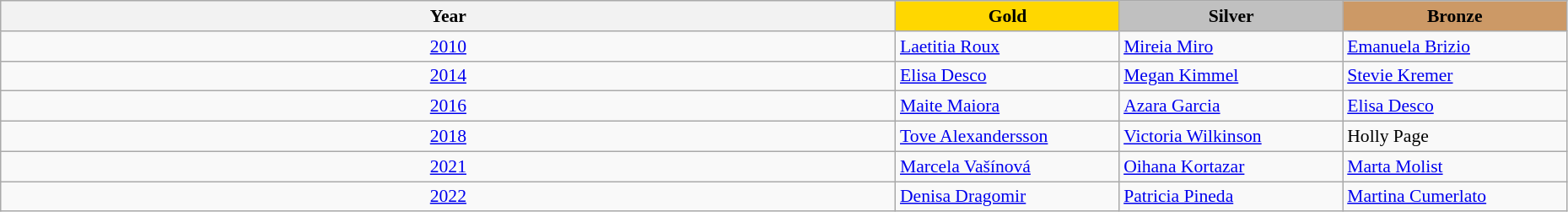<table class="wikitable" style="width:98%; font-size:90%">
<tr>
<th>Year</th>
<th style="width:170px; background:gold">Gold</th>
<th style="width:170px; background:silver">Silver</th>
<th style="width:170px; background:#cc9966">Bronze</th>
</tr>
<tr>
<td align=center><a href='#'>2010</a></td>
<td> <a href='#'>Laetitia Roux</a></td>
<td> <a href='#'>Mireia Miro</a></td>
<td> <a href='#'>Emanuela Brizio</a></td>
</tr>
<tr>
<td align=center><a href='#'>2014</a></td>
<td> <a href='#'>Elisa Desco</a></td>
<td> <a href='#'>Megan Kimmel</a></td>
<td> <a href='#'>Stevie Kremer</a></td>
</tr>
<tr>
<td align=center><a href='#'>2016</a></td>
<td> <a href='#'>Maite Maiora</a></td>
<td> <a href='#'>Azara Garcia</a></td>
<td> <a href='#'>Elisa Desco</a></td>
</tr>
<tr>
<td align=center><a href='#'>2018</a></td>
<td> <a href='#'>Tove Alexandersson</a></td>
<td> <a href='#'>Victoria Wilkinson</a></td>
<td> Holly Page</td>
</tr>
<tr>
<td align=center><a href='#'>2021</a></td>
<td> <a href='#'>Marcela Vašínová</a></td>
<td> <a href='#'>Oihana Kortazar</a></td>
<td> <a href='#'>Marta Molist</a></td>
</tr>
<tr>
<td align=center><a href='#'>2022</a></td>
<td> <a href='#'>Denisa Dragomir</a></td>
<td> <a href='#'>Patricia Pineda </a></td>
<td> <a href='#'>Martina Cumerlato </a></td>
</tr>
</table>
